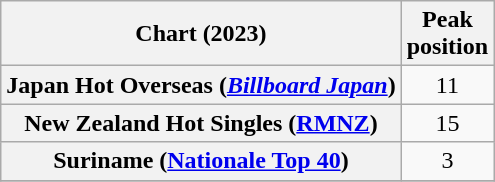<table class="wikitable sortable plainrowheaders" style="text-align:center">
<tr>
<th scope="col">Chart (2023)</th>
<th scope="col">Peak<br>position</th>
</tr>
<tr>
<th scope="row">Japan Hot Overseas (<em><a href='#'>Billboard Japan</a></em>)</th>
<td>11</td>
</tr>
<tr>
<th scope="row">New Zealand Hot Singles (<a href='#'>RMNZ</a>)</th>
<td>15</td>
</tr>
<tr>
<th scope="row">Suriname (<a href='#'>Nationale Top 40</a>)</th>
<td>3</td>
</tr>
<tr>
</tr>
</table>
